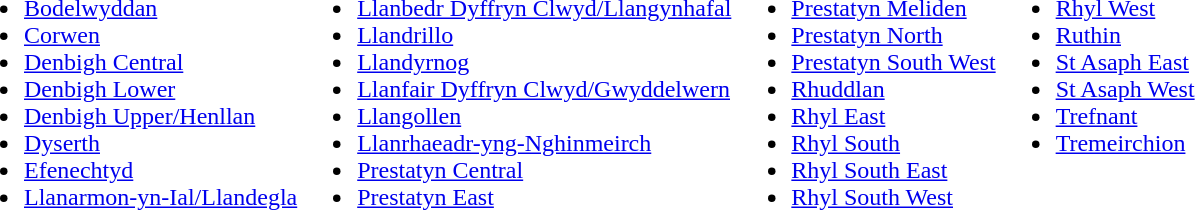<table border="0" cellpadding="0" cellspacing="0">
<tr>
<td><br><ul><li><a href='#'>Bodelwyddan</a></li><li><a href='#'>Corwen</a></li><li><a href='#'>Denbigh Central</a></li><li><a href='#'>Denbigh Lower</a></li><li><a href='#'>Denbigh Upper/Henllan</a></li><li><a href='#'>Dyserth</a></li><li><a href='#'>Efenechtyd</a></li><li><a href='#'>Llanarmon-yn-Ial/Llandegla</a></li></ul></td>
<td><br><ul><li><a href='#'>Llanbedr Dyffryn Clwyd/Llangynhafal</a></li><li><a href='#'>Llandrillo</a></li><li><a href='#'>Llandyrnog</a></li><li><a href='#'>Llanfair Dyffryn Clwyd/Gwyddelwern</a></li><li><a href='#'>Llangollen</a></li><li><a href='#'>Llanrhaeadr-yng-Nghinmeirch</a></li><li><a href='#'>Prestatyn Central</a></li><li><a href='#'>Prestatyn East</a></li></ul></td>
<td><br><ul><li><a href='#'>Prestatyn Meliden</a></li><li><a href='#'>Prestatyn North</a></li><li><a href='#'>Prestatyn South West</a></li><li><a href='#'>Rhuddlan</a></li><li><a href='#'>Rhyl East</a></li><li><a href='#'>Rhyl South</a></li><li><a href='#'>Rhyl South East</a></li><li><a href='#'>Rhyl South West</a></li></ul></td>
<td valign="top"><br><ul><li><a href='#'>Rhyl West</a></li><li><a href='#'>Ruthin</a></li><li><a href='#'>St Asaph East</a></li><li><a href='#'>St Asaph West</a></li><li><a href='#'>Trefnant</a></li><li><a href='#'>Tremeirchion</a></li></ul></td>
</tr>
</table>
